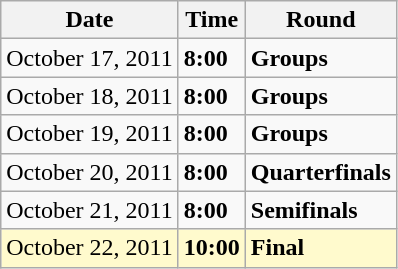<table class="wikitable">
<tr>
<th>Date</th>
<th>Time</th>
<th>Round</th>
</tr>
<tr>
<td>October 17, 2011</td>
<td><strong>8:00</strong></td>
<td><strong>Groups</strong></td>
</tr>
<tr>
<td>October 18, 2011</td>
<td><strong>8:00</strong></td>
<td><strong>Groups</strong></td>
</tr>
<tr>
<td>October 19, 2011</td>
<td><strong>8:00</strong></td>
<td><strong>Groups</strong></td>
</tr>
<tr>
<td>October 20, 2011</td>
<td><strong>8:00</strong></td>
<td><strong>Quarterfinals</strong></td>
</tr>
<tr>
<td>October 21, 2011</td>
<td><strong>8:00</strong></td>
<td><strong>Semifinals</strong></td>
</tr>
<tr style=background:lemonchiffon>
<td>October 22, 2011</td>
<td><strong>10:00</strong></td>
<td><strong>Final</strong></td>
</tr>
</table>
